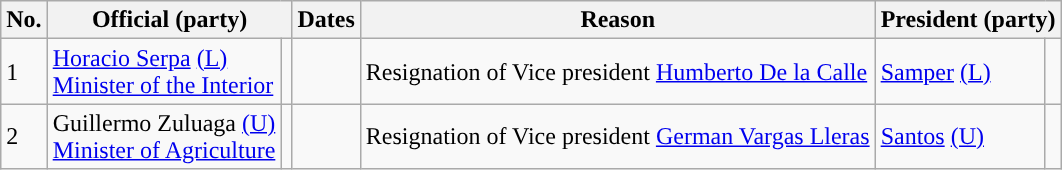<table class=wikitable>
<tr>
<th><abbr>No.</abbr></th>
<th colspan=2>Official (party)</th>
<th>Dates</th>
<th>Reason</th>
<th colspan=2>President (party)</th>
</tr>
<tr>
<td>1</td>
<td><a href='#'>Horacio Serpa</a> <a href='#'>(L)</a><br><a href='#'>Minister of the Interior</a></td>
<td style="background-color:"></td>
<td nowrap></td>
<td>Resignation of Vice president <a href='#'>Humberto De la Calle</a></td>
<td><a href='#'>Samper</a> <a href='#'>(L)</a></td>
<td style="background-color:"></td>
</tr>
<tr>
<td>2</td>
<td>Guillermo Zuluaga <a href='#'>(U)</a><br><a href='#'>Minister of Agriculture</a></td>
<td style="background-color:"></td>
<td nowrap></td>
<td>Resignation of Vice president <a href='#'>German Vargas Lleras</a></td>
<td><a href='#'>Santos</a> <a href='#'>(U)</a></td>
<td style="background-color:"></td>
</tr>
</table>
